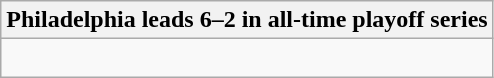<table class="wikitable collapsible collapsed">
<tr>
<th>Philadelphia leads 6–2 in all-time playoff series</th>
</tr>
<tr>
<td><br>






</td>
</tr>
</table>
